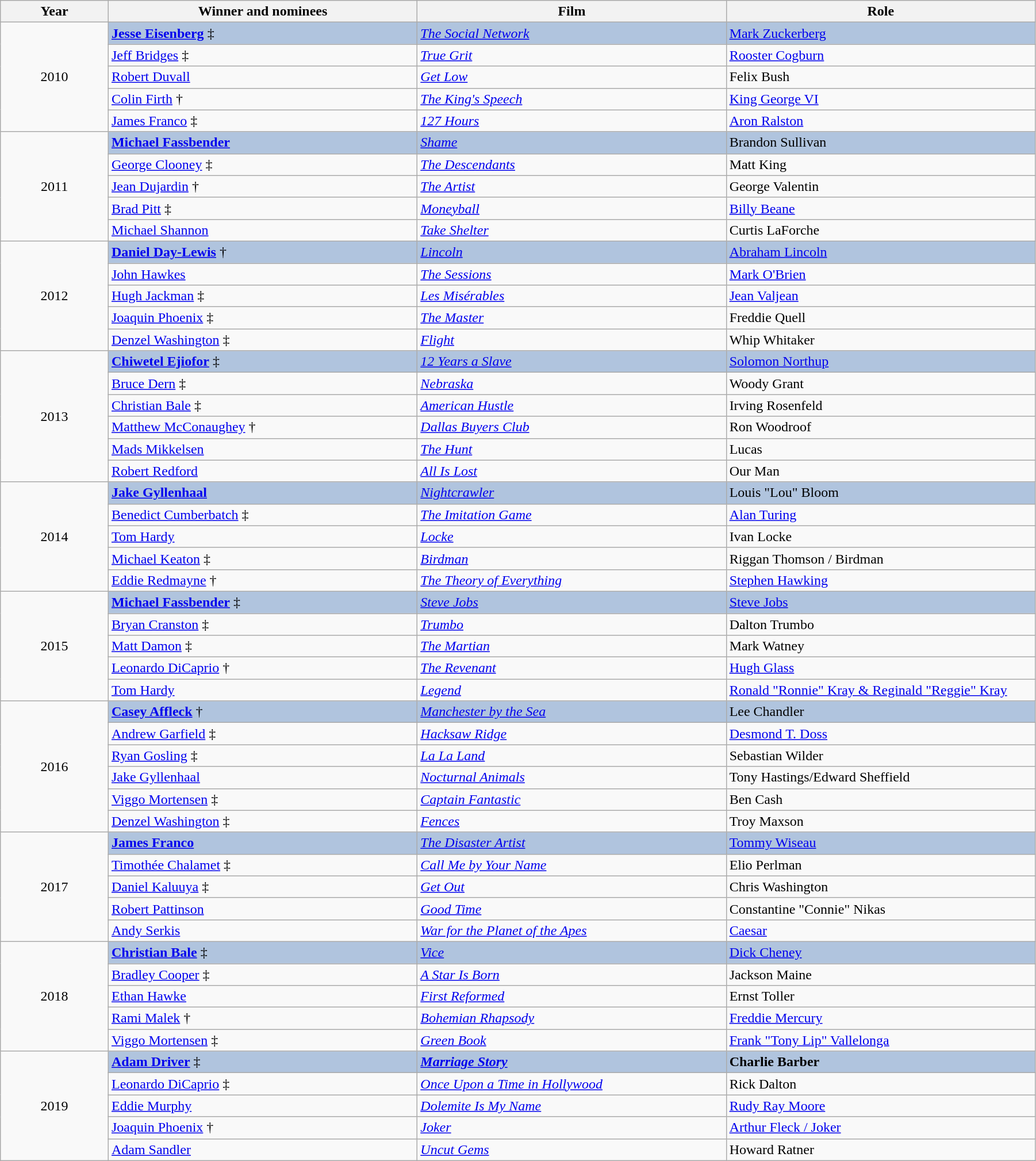<table class="wikitable" width="95%" cellpadding="5">
<tr>
<th width="100"><strong>Year</strong></th>
<th width="300"><strong>Winner and nominees</strong></th>
<th width="300"><strong>Film</strong></th>
<th width="300"><strong>Role</strong></th>
</tr>
<tr>
<td rowspan="5" style="text-align:center;">2010</td>
<td style="background:#B0C4DE;"><strong><a href='#'>Jesse Eisenberg</a></strong> ‡</td>
<td style="background:#B0C4DE;"><em><a href='#'>The Social Network</a></em></td>
<td style="background:#B0C4DE;"><a href='#'>Mark Zuckerberg</a></td>
</tr>
<tr>
<td><a href='#'>Jeff Bridges</a> ‡</td>
<td><em><a href='#'>True Grit</a></em></td>
<td><a href='#'>Rooster Cogburn</a></td>
</tr>
<tr>
<td><a href='#'>Robert Duvall</a></td>
<td><em><a href='#'>Get Low</a></em></td>
<td>Felix Bush</td>
</tr>
<tr>
<td><a href='#'>Colin Firth</a> †</td>
<td><em><a href='#'>The King's Speech</a></em></td>
<td><a href='#'>King George VI</a></td>
</tr>
<tr>
<td><a href='#'>James Franco</a> ‡</td>
<td><em><a href='#'>127 Hours</a></em></td>
<td><a href='#'>Aron Ralston</a></td>
</tr>
<tr>
<td rowspan="5" style="text-align:center;">2011</td>
<td style="background:#B0C4DE;"><strong><a href='#'>Michael Fassbender</a></strong></td>
<td style="background:#B0C4DE;"><em><a href='#'>Shame</a></em></td>
<td style="background:#B0C4DE;">Brandon Sullivan</td>
</tr>
<tr>
<td><a href='#'>George Clooney</a> ‡</td>
<td><em><a href='#'>The Descendants</a></em></td>
<td>Matt King</td>
</tr>
<tr>
<td><a href='#'>Jean Dujardin</a> †</td>
<td><em><a href='#'>The Artist</a></em></td>
<td>George Valentin</td>
</tr>
<tr>
<td><a href='#'>Brad Pitt</a> ‡</td>
<td><em><a href='#'>Moneyball</a></em></td>
<td><a href='#'>Billy Beane</a></td>
</tr>
<tr>
<td><a href='#'>Michael Shannon</a></td>
<td><em><a href='#'>Take Shelter</a></em></td>
<td>Curtis LaForche</td>
</tr>
<tr>
<td rowspan="5" style="text-align:center;">2012</td>
<td style="background:#B0C4DE;"><strong><a href='#'>Daniel Day-Lewis</a></strong> †</td>
<td style="background:#B0C4DE;"><em><a href='#'>Lincoln</a></em></td>
<td style="background:#B0C4DE;"><a href='#'>Abraham Lincoln</a></td>
</tr>
<tr>
<td><a href='#'>John Hawkes</a></td>
<td><em><a href='#'>The Sessions</a></em></td>
<td><a href='#'>Mark O'Brien</a></td>
</tr>
<tr>
<td><a href='#'>Hugh Jackman</a> ‡</td>
<td><em><a href='#'>Les Misérables</a></em></td>
<td><a href='#'>Jean Valjean</a></td>
</tr>
<tr>
<td><a href='#'>Joaquin Phoenix</a> ‡</td>
<td><em><a href='#'>The Master</a></em></td>
<td>Freddie Quell</td>
</tr>
<tr>
<td><a href='#'>Denzel Washington</a> ‡</td>
<td><em><a href='#'>Flight</a></em></td>
<td>Whip Whitaker</td>
</tr>
<tr>
<td rowspan="6" style="text-align:center;">2013</td>
<td style="background:#B0C4DE;"><strong><a href='#'>Chiwetel Ejiofor</a></strong> ‡</td>
<td style="background:#B0C4DE;"><em><a href='#'>12 Years a Slave</a></em></td>
<td style="background:#B0C4DE;"><a href='#'>Solomon Northup</a></td>
</tr>
<tr>
<td><a href='#'>Bruce Dern</a> ‡</td>
<td><em><a href='#'>Nebraska</a></em></td>
<td>Woody Grant</td>
</tr>
<tr>
<td><a href='#'>Christian Bale</a> ‡</td>
<td><em><a href='#'>American Hustle</a></em></td>
<td>Irving Rosenfeld</td>
</tr>
<tr>
<td><a href='#'>Matthew McConaughey</a> †</td>
<td><em><a href='#'>Dallas Buyers Club</a></em></td>
<td>Ron Woodroof</td>
</tr>
<tr>
<td><a href='#'>Mads Mikkelsen</a></td>
<td><em><a href='#'>The Hunt</a></em></td>
<td>Lucas</td>
</tr>
<tr>
<td><a href='#'>Robert Redford</a></td>
<td><em><a href='#'>All Is Lost</a></em></td>
<td>Our Man</td>
</tr>
<tr>
<td rowspan="5" style="text-align:center;">2014</td>
<td style="background:#B0C4DE;"><strong><a href='#'>Jake Gyllenhaal</a></strong></td>
<td style="background:#B0C4DE;"><em><a href='#'>Nightcrawler</a></em></td>
<td style="background:#B0C4DE;">Louis "Lou" Bloom</td>
</tr>
<tr>
<td><a href='#'>Benedict Cumberbatch</a> ‡</td>
<td><em><a href='#'>The Imitation Game</a></em></td>
<td><a href='#'>Alan Turing</a></td>
</tr>
<tr>
<td><a href='#'>Tom Hardy</a></td>
<td><em><a href='#'>Locke</a></em></td>
<td>Ivan Locke</td>
</tr>
<tr>
<td><a href='#'>Michael Keaton</a> ‡</td>
<td><em><a href='#'>Birdman</a></em></td>
<td>Riggan Thomson / Birdman</td>
</tr>
<tr>
<td><a href='#'>Eddie Redmayne</a> †</td>
<td><em><a href='#'>The Theory of Everything</a></em></td>
<td><a href='#'>Stephen Hawking</a></td>
</tr>
<tr>
<td rowspan="5" style="text-align:center;">2015</td>
<td style="background:#B0C4DE;"><strong><a href='#'>Michael Fassbender</a></strong> ‡</td>
<td style="background:#B0C4DE;"><em><a href='#'>Steve Jobs</a></em></td>
<td style="background:#B0C4DE;"><a href='#'>Steve Jobs</a></td>
</tr>
<tr>
<td><a href='#'>Bryan Cranston</a> ‡</td>
<td><em><a href='#'>Trumbo</a></em></td>
<td>Dalton Trumbo</td>
</tr>
<tr>
<td><a href='#'>Matt Damon</a> ‡</td>
<td><em><a href='#'>The Martian</a></em></td>
<td>Mark Watney</td>
</tr>
<tr>
<td><a href='#'>Leonardo DiCaprio</a> †</td>
<td><em><a href='#'>The Revenant</a></em></td>
<td><a href='#'>Hugh Glass</a></td>
</tr>
<tr>
<td><a href='#'>Tom Hardy</a></td>
<td><em><a href='#'>Legend</a></em></td>
<td><a href='#'>Ronald "Ronnie" Kray & Reginald "Reggie" Kray</a></td>
</tr>
<tr>
<td rowspan=6 style="text-align:center;">2016</td>
<td style="background:#B0C4DE;"><strong><a href='#'>Casey Affleck</a></strong> †</td>
<td style="background:#B0C4DE;"><em><a href='#'>Manchester by the Sea</a></em></td>
<td style="background:#B0C4DE;">Lee Chandler</td>
</tr>
<tr>
<td><a href='#'>Andrew Garfield</a> ‡</td>
<td><em><a href='#'>Hacksaw Ridge</a></em></td>
<td><a href='#'>Desmond T. Doss</a></td>
</tr>
<tr>
<td><a href='#'>Ryan Gosling</a> ‡</td>
<td><em><a href='#'>La La Land</a></em></td>
<td>Sebastian Wilder</td>
</tr>
<tr>
<td><a href='#'>Jake Gyllenhaal</a></td>
<td><em><a href='#'>Nocturnal Animals</a></em></td>
<td>Tony Hastings/Edward Sheffield</td>
</tr>
<tr>
<td><a href='#'>Viggo Mortensen</a> ‡</td>
<td><em><a href='#'>Captain Fantastic</a></em></td>
<td>Ben Cash</td>
</tr>
<tr>
<td><a href='#'>Denzel Washington</a> ‡</td>
<td><em><a href='#'>Fences</a></em></td>
<td>Troy Maxson</td>
</tr>
<tr>
<td rowspan=5 style="text-align:center;">2017</td>
<td style="background:#B0C4DE;"><strong><a href='#'>James Franco</a></strong></td>
<td style="background:#B0C4DE;"><em><a href='#'>The Disaster Artist</a></em></td>
<td style="background:#B0C4DE;"><a href='#'>Tommy Wiseau</a></td>
</tr>
<tr>
<td><a href='#'>Timothée Chalamet</a> ‡</td>
<td><em><a href='#'>Call Me by Your Name</a></em></td>
<td>Elio Perlman</td>
</tr>
<tr>
<td><a href='#'>Daniel Kaluuya</a> ‡</td>
<td><em><a href='#'>Get Out</a></em></td>
<td>Chris Washington</td>
</tr>
<tr>
<td><a href='#'>Robert Pattinson</a></td>
<td><em><a href='#'>Good Time</a></em></td>
<td>Constantine "Connie" Nikas</td>
</tr>
<tr>
<td><a href='#'>Andy Serkis</a></td>
<td><em><a href='#'>War for the Planet of the Apes</a></em></td>
<td><a href='#'>Caesar</a></td>
</tr>
<tr>
<td rowspan=5 style="text-align:center;">2018</td>
<td style="background:#B0C4DE;"><strong><a href='#'>Christian Bale</a></strong> ‡</td>
<td style="background:#B0C4DE;"><em><a href='#'>Vice</a></em></td>
<td style="background:#B0C4DE;"><a href='#'>Dick Cheney</a></td>
</tr>
<tr>
<td><a href='#'>Bradley Cooper</a> ‡</td>
<td><em><a href='#'>A Star Is Born</a></em></td>
<td>Jackson Maine</td>
</tr>
<tr>
<td><a href='#'>Ethan Hawke</a></td>
<td><em><a href='#'>First Reformed</a></em></td>
<td>Ernst Toller</td>
</tr>
<tr>
<td><a href='#'>Rami Malek</a> †</td>
<td><em><a href='#'>Bohemian Rhapsody</a></em></td>
<td><a href='#'>Freddie Mercury</a></td>
</tr>
<tr>
<td><a href='#'>Viggo Mortensen</a> ‡</td>
<td><em><a href='#'>Green Book</a></em></td>
<td><a href='#'>Frank "Tony Lip" Vallelonga</a></td>
</tr>
<tr>
<td rowspan=5 style="text-align:center;">2019</td>
<td style="background:#B0C4DE;"><strong><a href='#'>Adam Driver</a></strong> ‡</td>
<td style="background:#B0C4DE;"><strong><em><a href='#'>Marriage Story</a></em></strong></td>
<td style="background:#B0C4DE;"><strong>Charlie Barber</strong></td>
</tr>
<tr>
<td><a href='#'>Leonardo DiCaprio</a> ‡</td>
<td><em><a href='#'>Once Upon a Time in Hollywood</a></em></td>
<td>Rick Dalton</td>
</tr>
<tr>
<td><a href='#'>Eddie Murphy</a></td>
<td><em><a href='#'>Dolemite Is My Name</a></em></td>
<td><a href='#'>Rudy Ray Moore</a></td>
</tr>
<tr>
<td><a href='#'>Joaquin Phoenix</a> †</td>
<td><em><a href='#'>Joker</a></em></td>
<td><a href='#'>Arthur Fleck / Joker</a></td>
</tr>
<tr>
<td><a href='#'>Adam Sandler</a></td>
<td><em><a href='#'>Uncut Gems</a></em></td>
<td>Howard Ratner</td>
</tr>
</table>
